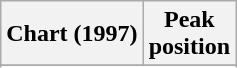<table class="wikitable sortable plainrowheaders" style="text-align:center">
<tr>
<th scope="col">Chart (1997)</th>
<th scope="col">Peak<br>position</th>
</tr>
<tr>
</tr>
<tr>
</tr>
<tr>
</tr>
<tr>
</tr>
<tr>
</tr>
<tr>
</tr>
<tr>
</tr>
<tr>
</tr>
<tr>
</tr>
<tr>
</tr>
<tr>
</tr>
<tr>
</tr>
<tr>
</tr>
<tr>
</tr>
</table>
